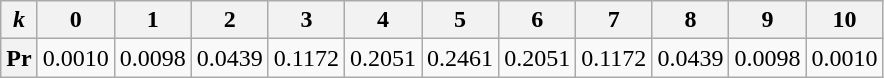<table class="wikitable">
<tr>
<th><em>k</em></th>
<th>0</th>
<th>1</th>
<th>2</th>
<th>3</th>
<th>4</th>
<th>5</th>
<th>6</th>
<th>7</th>
<th>8</th>
<th>9</th>
<th>10</th>
</tr>
<tr>
<th>Pr</th>
<td>0.0010</td>
<td>0.0098</td>
<td>0.0439</td>
<td>0.1172</td>
<td>0.2051</td>
<td>0.2461</td>
<td>0.2051</td>
<td>0.1172</td>
<td>0.0439</td>
<td>0.0098</td>
<td>0.0010</td>
</tr>
</table>
